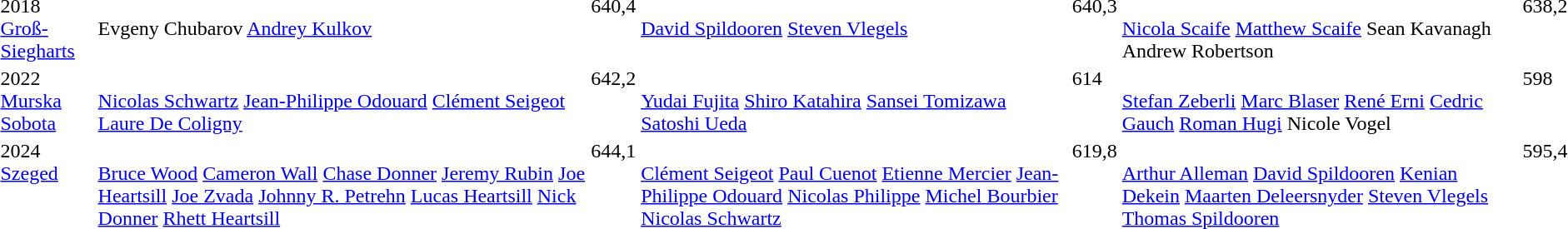<table>
<tr valign="top">
<td>2018 <br><a href='#'>Groß-Siegharts</a></td>
<td><br>

Evgeny Chubarov
<a href='#'>Andrey Kulkov</a></td>
<td>640,4</td>
<td><br><a href='#'>David Spildooren</a>
<a href='#'>Steven Vlegels</a></td>
<td>640,3</td>
<td><br><a href='#'>Nicola Scaife</a>
<a href='#'>Matthew Scaife</a>
Sean Kavanagh
Andrew Robertson</td>
<td>638,2</td>
</tr>
<tr valign="top">
<td>2022 <br><a href='#'>Murska Sobota</a></td>
<td><br><a href='#'>Nicolas Schwartz</a>
<a href='#'>Jean-Philippe Odouard</a>
<a href='#'>Clément Seigeot</a>
<a href='#'>Laure De Coligny</a></td>
<td>642,2</td>
<td><br><a href='#'>Yudai Fujita</a>
<a href='#'>Shiro Katahira</a>
<a href='#'>Sansei Tomizawa</a>
<a href='#'>Satoshi Ueda</a></td>
<td>614</td>
<td><br><a href='#'>Stefan Zeberli</a>
<a href='#'>Marc Blaser</a>
<a href='#'>René Erni</a>
<a href='#'>Cedric Gauch</a>
<a href='#'>Roman Hugi</a>
Nicole Vogel</td>
<td>598</td>
<td></td>
</tr>
<tr valign="top">
<td>2024 <br><a href='#'>Szeged</a></td>
<td><br><a href='#'>Bruce Wood</a>
<a href='#'>Cameron Wall</a>
<a href='#'>Chase Donner</a>
<a href='#'>Jeremy Rubin</a>
<a href='#'>Joe Heartsill</a>
<a href='#'>Joe Zvada</a>
<a href='#'>Johnny R. Petrehn</a>
<a href='#'>Lucas Heartsill</a>
<a href='#'>Nick Donner</a>
<a href='#'>Rhett Heartsill</a></td>
<td>644,1</td>
<td><br><a href='#'>Clément Seigeot</a>
<a href='#'>Paul Cuenot</a>
<a href='#'>Etienne Mercier</a>
<a href='#'>Jean-Philippe Odouard</a>
<a href='#'>Nicolas Philippe</a>
<a href='#'>Michel Bourbier</a>
<a href='#'>Nicolas Schwartz</a></td>
<td>619,8</td>
<td><br><a href='#'>Arthur Alleman</a>
<a href='#'>David Spildooren</a>
<a href='#'>Kenian Dekein</a>
<a href='#'>Maarten Deleersnyder</a>
<a href='#'>Steven Vlegels</a>
<a href='#'>Thomas Spildooren</a></td>
<td>595,4</td>
</tr>
</table>
